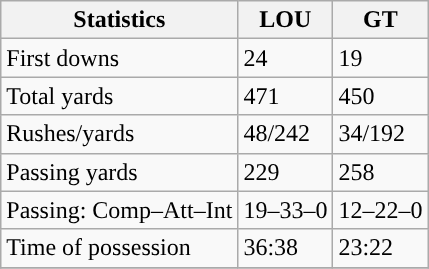<table class="wikitable" style="float: left;">
<tr>
<th>Statistics</th>
<th>LOU</th>
<th>GT</th>
</tr>
<tr>
<td>First downs</td>
<td>24</td>
<td>19</td>
</tr>
<tr>
<td>Total yards</td>
<td>471</td>
<td>450</td>
</tr>
<tr>
<td>Rushes/yards</td>
<td>48/242</td>
<td>34/192</td>
</tr>
<tr>
<td>Passing yards</td>
<td>229</td>
<td>258</td>
</tr>
<tr>
<td>Passing: Comp–Att–Int</td>
<td>19–33–0</td>
<td>12–22–0</td>
</tr>
<tr>
<td>Time of possession</td>
<td>36:38</td>
<td>23:22</td>
</tr>
<tr>
</tr>
</table>
